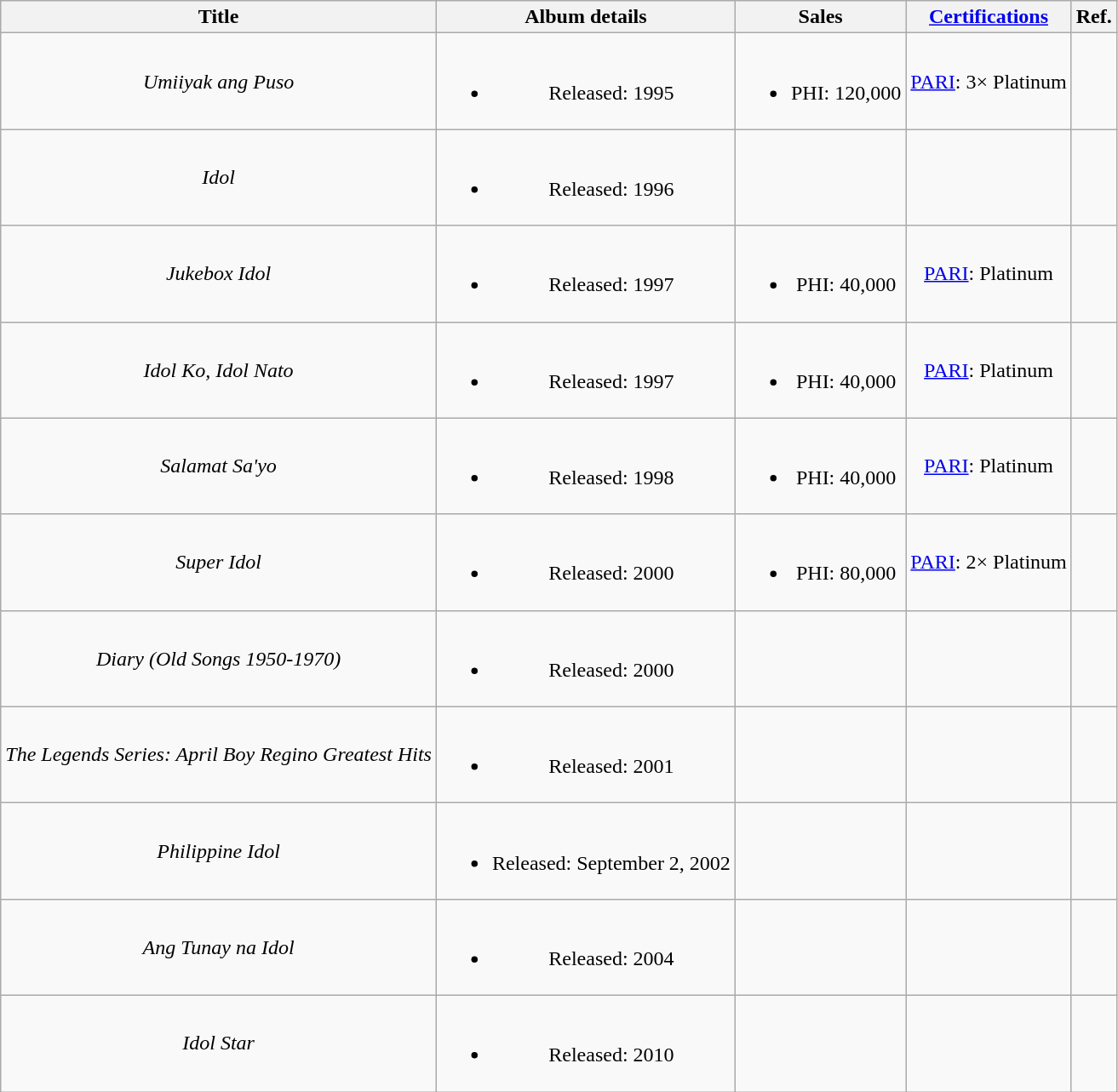<table class="wikitable plainrowheaders" style="text-align:center;">
<tr>
<th scope="col">Title</th>
<th scope="col">Album details</th>
<th scope="col">Sales</th>
<th scope="col"><a href='#'>Certifications</a></th>
<th scope="col">Ref.</th>
</tr>
<tr>
<td><em>Umiiyak ang Puso</em></td>
<td><br><ul><li>Released: 1995</li></ul></td>
<td><br><ul><li>PHI: 120,000</li></ul></td>
<td><a href='#'>PARI</a>: 3× Platinum</td>
<td></td>
</tr>
<tr>
<td><em>Idol</em></td>
<td><br><ul><li>Released: 1996</li></ul></td>
<td></td>
<td></td>
<td></td>
</tr>
<tr>
<td><em>Jukebox Idol</em></td>
<td><br><ul><li>Released: 1997</li></ul></td>
<td><br><ul><li>PHI: 40,000</li></ul></td>
<td><a href='#'>PARI</a>: Platinum</td>
<td></td>
</tr>
<tr>
<td><em>Idol Ko, Idol Nato</em></td>
<td><br><ul><li>Released: 1997</li></ul></td>
<td><br><ul><li>PHI: 40,000</li></ul></td>
<td><a href='#'>PARI</a>: Platinum</td>
<td></td>
</tr>
<tr>
<td><em>Salamat Sa'yo</em></td>
<td><br><ul><li>Released: 1998</li></ul></td>
<td><br><ul><li>PHI: 40,000</li></ul></td>
<td><a href='#'>PARI</a>: Platinum</td>
<td></td>
</tr>
<tr>
<td><em>Super Idol</em></td>
<td><br><ul><li>Released: 2000</li></ul></td>
<td><br><ul><li>PHI: 80,000</li></ul></td>
<td><a href='#'>PARI</a>: 2× Platinum</td>
<td></td>
</tr>
<tr>
<td><em>Diary (Old Songs 1950-1970)</em></td>
<td><br><ul><li>Released: 2000</li></ul></td>
<td></td>
<td></td>
<td></td>
</tr>
<tr>
<td><em>The Legends Series: April Boy Regino Greatest Hits</em></td>
<td><br><ul><li>Released: 2001</li></ul></td>
<td></td>
<td></td>
<td></td>
</tr>
<tr>
<td><em>Philippine Idol</em></td>
<td><br><ul><li>Released: September 2, 2002</li></ul></td>
<td></td>
<td></td>
<td></td>
</tr>
<tr>
<td><em>Ang Tunay na Idol</em></td>
<td><br><ul><li>Released: 2004</li></ul></td>
<td></td>
<td></td>
<td></td>
</tr>
<tr>
<td><em>Idol Star</em></td>
<td><br><ul><li>Released: 2010</li></ul></td>
<td></td>
<td></td>
<td></td>
</tr>
</table>
